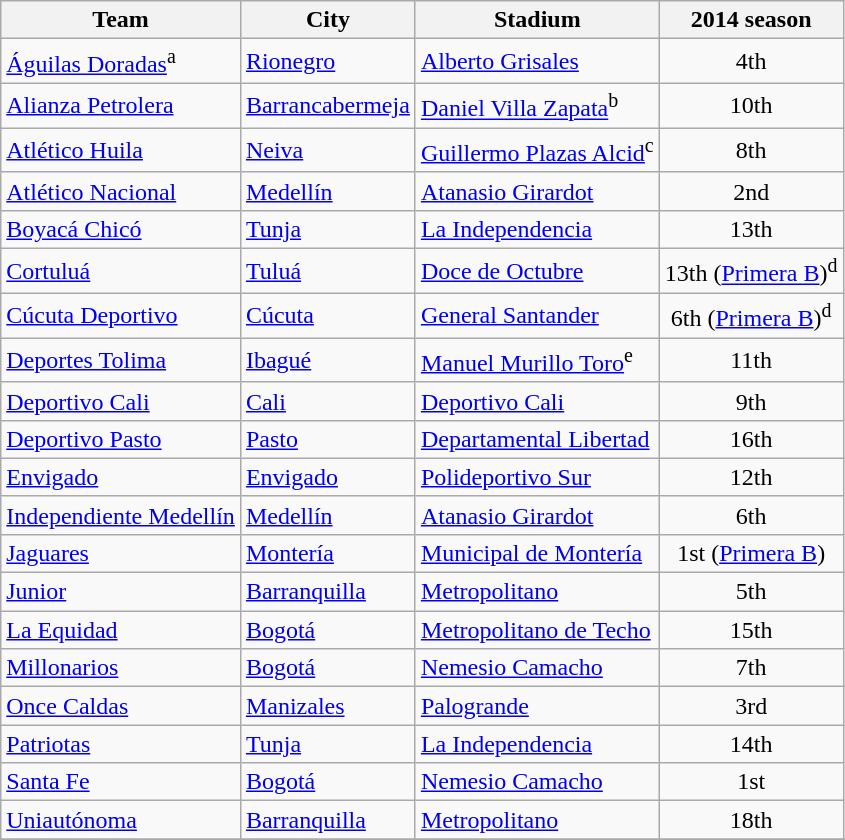<table class="wikitable sortable">
<tr>
<th>Team</th>
<th>City</th>
<th>Stadium</th>
<th>2014 season</th>
</tr>
<tr>
<td><a href='#'>Águilas Doradas</a><sup>a</sup></td>
<td><a href='#'>Rionegro</a></td>
<td><a href='#'>Alberto Grisales</a></td>
<td align="center">4th</td>
</tr>
<tr>
<td><a href='#'>Alianza Petrolera</a></td>
<td><a href='#'>Barrancabermeja</a></td>
<td><a href='#'>Daniel Villa Zapata</a><sup>b</sup></td>
<td align="center">10th</td>
</tr>
<tr>
<td><a href='#'>Atlético Huila</a></td>
<td><a href='#'>Neiva</a></td>
<td><a href='#'>Guillermo Plazas Alcid</a><sup>c</sup></td>
<td align="center">8th</td>
</tr>
<tr>
<td><a href='#'>Atlético Nacional</a></td>
<td><a href='#'>Medellín</a></td>
<td><a href='#'>Atanasio Girardot</a></td>
<td align="center">2nd</td>
</tr>
<tr>
<td><a href='#'>Boyacá Chicó</a></td>
<td><a href='#'>Tunja</a></td>
<td><a href='#'>La Independencia</a></td>
<td align="center">13th</td>
</tr>
<tr>
<td><a href='#'>Cortuluá</a></td>
<td><a href='#'>Tuluá</a></td>
<td><a href='#'>Doce de Octubre</a></td>
<td align="center">13th (<a href='#'>Primera B</a>)<sup>d</sup></td>
</tr>
<tr>
<td><a href='#'>Cúcuta Deportivo</a></td>
<td><a href='#'>Cúcuta</a></td>
<td><a href='#'>General Santander</a></td>
<td align="center">6th (<a href='#'>Primera B</a>)<sup>d</sup></td>
</tr>
<tr>
<td><a href='#'>Deportes Tolima</a></td>
<td><a href='#'>Ibagué</a></td>
<td><a href='#'>Manuel Murillo Toro</a><sup>e</sup></td>
<td align="center">11th</td>
</tr>
<tr>
<td><a href='#'>Deportivo Cali</a></td>
<td><a href='#'>Cali</a></td>
<td><a href='#'>Deportivo Cali</a></td>
<td align="center">9th</td>
</tr>
<tr>
<td><a href='#'>Deportivo Pasto</a></td>
<td><a href='#'>Pasto</a></td>
<td><a href='#'>Departamental Libertad</a></td>
<td align="center">16th</td>
</tr>
<tr>
<td><a href='#'>Envigado</a></td>
<td><a href='#'>Envigado</a></td>
<td><a href='#'>Polideportivo Sur</a></td>
<td align="center">12th</td>
</tr>
<tr>
<td><a href='#'>Independiente Medellín</a></td>
<td><a href='#'>Medellín</a></td>
<td><a href='#'>Atanasio Girardot</a></td>
<td align="center">6th</td>
</tr>
<tr>
<td><a href='#'>Jaguares</a></td>
<td><a href='#'>Montería</a></td>
<td><a href='#'>Municipal de Montería</a></td>
<td align="center">1st (<a href='#'>Primera B</a>)</td>
</tr>
<tr>
<td><a href='#'>Junior</a></td>
<td><a href='#'>Barranquilla</a></td>
<td><a href='#'>Metropolitano</a></td>
<td align="center">5th</td>
</tr>
<tr>
<td><a href='#'>La Equidad</a></td>
<td><a href='#'>Bogotá</a></td>
<td><a href='#'>Metropolitano de Techo</a></td>
<td align="center">15th</td>
</tr>
<tr>
<td><a href='#'>Millonarios</a></td>
<td><a href='#'>Bogotá</a></td>
<td><a href='#'>Nemesio Camacho</a></td>
<td align="center">7th</td>
</tr>
<tr>
<td><a href='#'>Once Caldas</a></td>
<td><a href='#'>Manizales</a></td>
<td><a href='#'>Palogrande</a></td>
<td align="center">3rd</td>
</tr>
<tr>
<td><a href='#'>Patriotas</a></td>
<td><a href='#'>Tunja</a></td>
<td><a href='#'>La Independencia</a></td>
<td align="center">14th</td>
</tr>
<tr>
<td><a href='#'>Santa Fe</a></td>
<td><a href='#'>Bogotá</a></td>
<td><a href='#'>Nemesio Camacho</a></td>
<td align="center">1st</td>
</tr>
<tr>
<td><a href='#'>Uniautónoma</a></td>
<td><a href='#'>Barranquilla</a></td>
<td><a href='#'>Metropolitano</a></td>
<td align="center">18th</td>
</tr>
<tr>
</tr>
</table>
